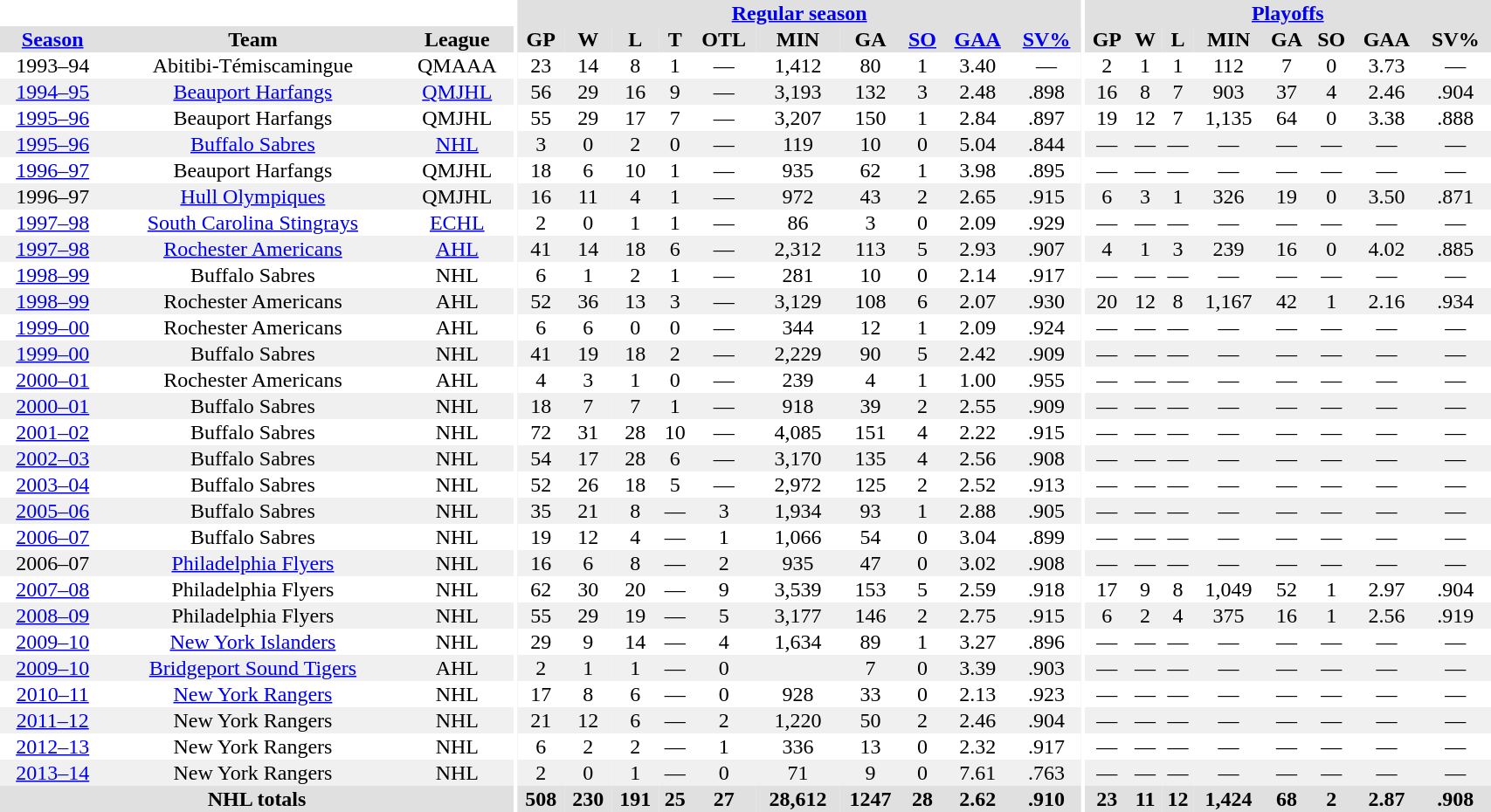<table border="0" cellpadding="1" cellspacing="0" style="width:90%; text-align:center;">
<tr bgcolor="#e0e0e0">
<th colspan="3" bgcolor="#ffffff"></th>
<th rowspan="99" bgcolor="#ffffff"></th>
<th colspan="10" bgcolor="#e0e0e0"><a href='#'>Regular season</a></th>
<th rowspan="99" bgcolor="#ffffff"></th>
<th colspan="8" bgcolor="#e0e0e0"><a href='#'>Playoffs</a></th>
</tr>
<tr bgcolor="#e0e0e0">
<th><a href='#'>Season</a></th>
<th>Team</th>
<th>League</th>
<th>GP</th>
<th>W</th>
<th>L</th>
<th>T</th>
<th>OTL</th>
<th>MIN</th>
<th>GA</th>
<th><a href='#'>SO</a></th>
<th><a href='#'>GAA</a></th>
<th><a href='#'>SV%</a></th>
<th>GP</th>
<th>W</th>
<th>L</th>
<th>MIN</th>
<th>GA</th>
<th>SO</th>
<th>GAA</th>
<th>SV%</th>
</tr>
<tr>
<td>1993–94</td>
<td>Abitibi-Témiscamingue</td>
<td>QMAAA</td>
<td>23</td>
<td>14</td>
<td>8</td>
<td>1</td>
<td>—</td>
<td>1,412</td>
<td>80</td>
<td>1</td>
<td>3.40</td>
<td>—</td>
<td>2</td>
<td>1</td>
<td>1</td>
<td>112</td>
<td>7</td>
<td>0</td>
<td>3.73</td>
<td>—</td>
</tr>
<tr bgcolor="#f0f0f0">
<td><a href='#'>1994–95</a></td>
<td><a href='#'>Beauport Harfangs</a></td>
<td><a href='#'>QMJHL</a></td>
<td>56</td>
<td>29</td>
<td>16</td>
<td>9</td>
<td>—</td>
<td>3,193</td>
<td>132</td>
<td>3</td>
<td>2.48</td>
<td>.898</td>
<td>16</td>
<td>8</td>
<td>7</td>
<td>903</td>
<td>37</td>
<td>4</td>
<td>2.46</td>
<td>.904</td>
</tr>
<tr>
<td><a href='#'>1995–96</a></td>
<td>Beauport Harfangs</td>
<td>QMJHL</td>
<td>55</td>
<td>29</td>
<td>17</td>
<td>7</td>
<td>—</td>
<td>3,207</td>
<td>150</td>
<td>1</td>
<td>2.84</td>
<td>.897</td>
<td>19</td>
<td>12</td>
<td>7</td>
<td>1,135</td>
<td>64</td>
<td>0</td>
<td>3.38</td>
<td>.888</td>
</tr>
<tr bgcolor="#f0f0f0">
<td><a href='#'>1995–96</a></td>
<td><a href='#'>Buffalo Sabres</a></td>
<td><a href='#'>NHL</a></td>
<td>3</td>
<td>0</td>
<td>2</td>
<td>0</td>
<td>—</td>
<td>119</td>
<td>10</td>
<td>0</td>
<td>5.04</td>
<td>.844</td>
<td>—</td>
<td>—</td>
<td>—</td>
<td>—</td>
<td>—</td>
<td>—</td>
<td>—</td>
<td>—</td>
</tr>
<tr>
<td><a href='#'>1996–97</a></td>
<td>Beauport Harfangs</td>
<td>QMJHL</td>
<td>18</td>
<td>6</td>
<td>10</td>
<td>1</td>
<td>—</td>
<td>935</td>
<td>62</td>
<td>1</td>
<td>3.98</td>
<td>.895</td>
<td>—</td>
<td>—</td>
<td>—</td>
<td>—</td>
<td>—</td>
<td>—</td>
<td>—</td>
<td>—</td>
</tr>
<tr bgcolor="#f0f0f0">
<td>1996–97</td>
<td><a href='#'>Hull Olympiques</a></td>
<td>QMJHL</td>
<td>16</td>
<td>11</td>
<td>4</td>
<td>1</td>
<td>—</td>
<td>972</td>
<td>43</td>
<td>2</td>
<td>2.65</td>
<td>.915</td>
<td>6</td>
<td>3</td>
<td>1</td>
<td>326</td>
<td>19</td>
<td>0</td>
<td>3.50</td>
<td>.871</td>
</tr>
<tr>
<td><a href='#'>1997–98</a></td>
<td><a href='#'>South Carolina Stingrays</a></td>
<td><a href='#'>ECHL</a></td>
<td>2</td>
<td>0</td>
<td>1</td>
<td>1</td>
<td>—</td>
<td>86</td>
<td>3</td>
<td>0</td>
<td>2.09</td>
<td>.929</td>
<td>—</td>
<td>—</td>
<td>—</td>
<td>—</td>
<td>—</td>
<td>—</td>
<td>—</td>
<td>—</td>
</tr>
<tr bgcolor="#f0f0f0">
<td><a href='#'>1997–98</a></td>
<td><a href='#'>Rochester Americans</a></td>
<td><a href='#'>AHL</a></td>
<td>41</td>
<td>14</td>
<td>18</td>
<td>6</td>
<td>—</td>
<td>2,312</td>
<td>113</td>
<td>5</td>
<td>2.93</td>
<td>.907</td>
<td>4</td>
<td>1</td>
<td>3</td>
<td>239</td>
<td>16</td>
<td>0</td>
<td>4.02</td>
<td>.885</td>
</tr>
<tr>
<td><a href='#'>1998–99</a></td>
<td>Buffalo Sabres</td>
<td>NHL</td>
<td>6</td>
<td>1</td>
<td>2</td>
<td>1</td>
<td>—</td>
<td>281</td>
<td>10</td>
<td>0</td>
<td>2.14</td>
<td>.917</td>
<td>—</td>
<td>—</td>
<td>—</td>
<td>—</td>
<td>—</td>
<td>—</td>
<td>—</td>
<td>—</td>
</tr>
<tr bgcolor="#f0f0f0">
<td><a href='#'>1998–99</a></td>
<td>Rochester Americans</td>
<td>AHL</td>
<td>52</td>
<td>36</td>
<td>13</td>
<td>3</td>
<td>—</td>
<td>3,129</td>
<td>108</td>
<td>6</td>
<td>2.07</td>
<td>.930</td>
<td>20</td>
<td>12</td>
<td>8</td>
<td>1,167</td>
<td>42</td>
<td>1</td>
<td>2.16</td>
<td>.934</td>
</tr>
<tr>
<td><a href='#'>1999–00</a></td>
<td>Rochester Americans</td>
<td>AHL</td>
<td>6</td>
<td>6</td>
<td>0</td>
<td>0</td>
<td>—</td>
<td>344</td>
<td>12</td>
<td>1</td>
<td>2.09</td>
<td>.924</td>
<td>—</td>
<td>—</td>
<td>—</td>
<td>—</td>
<td>—</td>
<td>—</td>
<td>—</td>
<td>—</td>
</tr>
<tr bgcolor="#f0f0f0">
<td><a href='#'>1999–00</a></td>
<td>Buffalo Sabres</td>
<td>NHL</td>
<td>41</td>
<td>19</td>
<td>18</td>
<td>2</td>
<td>—</td>
<td>2,229</td>
<td>90</td>
<td>5</td>
<td>2.42</td>
<td>.909</td>
<td>—</td>
<td>—</td>
<td>—</td>
<td>—</td>
<td>—</td>
<td>—</td>
<td>—</td>
<td>—</td>
</tr>
<tr>
<td><a href='#'>2000–01</a></td>
<td>Rochester Americans</td>
<td>AHL</td>
<td>4</td>
<td>3</td>
<td>1</td>
<td>0</td>
<td>—</td>
<td>239</td>
<td>4</td>
<td>1</td>
<td>1.00</td>
<td>.955</td>
<td>—</td>
<td>—</td>
<td>—</td>
<td>—</td>
<td>—</td>
<td>—</td>
<td>—</td>
<td>—</td>
</tr>
<tr bgcolor="#f0f0f0">
<td><a href='#'>2000–01</a></td>
<td>Buffalo Sabres</td>
<td>NHL</td>
<td>18</td>
<td>7</td>
<td>7</td>
<td>1</td>
<td>—</td>
<td>918</td>
<td>39</td>
<td>2</td>
<td>2.55</td>
<td>.909</td>
<td>—</td>
<td>—</td>
<td>—</td>
<td>—</td>
<td>—</td>
<td>—</td>
<td>—</td>
<td>—</td>
</tr>
<tr>
<td><a href='#'>2001–02</a></td>
<td>Buffalo Sabres</td>
<td>NHL</td>
<td>72</td>
<td>31</td>
<td>28</td>
<td>10</td>
<td>—</td>
<td>4,085</td>
<td>151</td>
<td>4</td>
<td>2.22</td>
<td>.915</td>
<td>—</td>
<td>—</td>
<td>—</td>
<td>—</td>
<td>—</td>
<td>—</td>
<td>—</td>
<td>—</td>
</tr>
<tr bgcolor="#f0f0f0">
<td><a href='#'>2002–03</a></td>
<td>Buffalo Sabres</td>
<td>NHL</td>
<td>54</td>
<td>17</td>
<td>28</td>
<td>6</td>
<td>—</td>
<td>3,170</td>
<td>135</td>
<td>4</td>
<td>2.56</td>
<td>.908</td>
<td>—</td>
<td>—</td>
<td>—</td>
<td>—</td>
<td>—</td>
<td>—</td>
<td>—</td>
<td>—</td>
</tr>
<tr>
<td><a href='#'>2003–04</a></td>
<td>Buffalo Sabres</td>
<td>NHL</td>
<td>52</td>
<td>26</td>
<td>18</td>
<td>5</td>
<td>—</td>
<td>2,972</td>
<td>125</td>
<td>2</td>
<td>2.52</td>
<td>.913</td>
<td>—</td>
<td>—</td>
<td>—</td>
<td>—</td>
<td>—</td>
<td>—</td>
<td>—</td>
<td>—</td>
</tr>
<tr bgcolor="#f0f0f0">
<td><a href='#'>2005–06</a></td>
<td>Buffalo Sabres</td>
<td>NHL</td>
<td>35</td>
<td>21</td>
<td>8</td>
<td>—</td>
<td>3</td>
<td>1,934</td>
<td>93</td>
<td>1</td>
<td>2.88</td>
<td>.905</td>
<td>—</td>
<td>—</td>
<td>—</td>
<td>—</td>
<td>—</td>
<td>—</td>
<td>—</td>
<td>—</td>
</tr>
<tr>
<td><a href='#'>2006–07</a></td>
<td>Buffalo Sabres</td>
<td>NHL</td>
<td>19</td>
<td>12</td>
<td>4</td>
<td>—</td>
<td>1</td>
<td>1,066</td>
<td>54</td>
<td>0</td>
<td>3.04</td>
<td>.899</td>
<td>—</td>
<td>—</td>
<td>—</td>
<td>—</td>
<td>—</td>
<td>—</td>
<td>—</td>
<td>—</td>
</tr>
<tr bgcolor="#f0f0f0">
<td>2006–07</td>
<td><a href='#'>Philadelphia Flyers</a></td>
<td>NHL</td>
<td>16</td>
<td>6</td>
<td>8</td>
<td>—</td>
<td>2</td>
<td>935</td>
<td>47</td>
<td>0</td>
<td>3.02</td>
<td>.908</td>
<td>—</td>
<td>—</td>
<td>—</td>
<td>—</td>
<td>—</td>
<td>—</td>
<td>—</td>
<td>—</td>
</tr>
<tr>
<td><a href='#'>2007–08</a></td>
<td>Philadelphia Flyers</td>
<td>NHL</td>
<td>62</td>
<td>30</td>
<td>20</td>
<td>—</td>
<td>9</td>
<td>3,539</td>
<td>153</td>
<td>5</td>
<td>2.59</td>
<td>.918</td>
<td>17</td>
<td>9</td>
<td>8</td>
<td>1,049</td>
<td>52</td>
<td>1</td>
<td>2.97</td>
<td>.904</td>
</tr>
<tr bgcolor="#f0f0f0">
<td><a href='#'>2008–09</a></td>
<td>Philadelphia Flyers</td>
<td>NHL</td>
<td>55</td>
<td>29</td>
<td>19</td>
<td>—</td>
<td>5</td>
<td>3,177</td>
<td>146</td>
<td>2</td>
<td>2.75</td>
<td>.915</td>
<td>6</td>
<td>2</td>
<td>4</td>
<td>375</td>
<td>16</td>
<td>1</td>
<td>2.56</td>
<td>.919</td>
</tr>
<tr>
<td><a href='#'>2009–10</a></td>
<td><a href='#'>New York Islanders</a></td>
<td>NHL</td>
<td>29</td>
<td>9</td>
<td>14</td>
<td>—</td>
<td>4</td>
<td>1,634</td>
<td>89</td>
<td>1</td>
<td>3.27</td>
<td>.896</td>
<td>—</td>
<td>—</td>
<td>—</td>
<td>—</td>
<td>—</td>
<td>—</td>
<td>—</td>
<td>—</td>
</tr>
<tr bgcolor="#f0f0f0">
<td><a href='#'>2009–10</a></td>
<td><a href='#'>Bridgeport Sound Tigers</a></td>
<td>AHL</td>
<td>2</td>
<td>1</td>
<td>1</td>
<td>—</td>
<td>0</td>
<td 124></td>
<td>7</td>
<td>0</td>
<td>3.39</td>
<td>.903</td>
<td>—</td>
<td>—</td>
<td>—</td>
<td>—</td>
<td>—</td>
<td>—</td>
<td>—</td>
<td>—</td>
</tr>
<tr>
<td><a href='#'>2010–11</a></td>
<td><a href='#'>New York Rangers</a></td>
<td>NHL</td>
<td>17</td>
<td>8</td>
<td>6</td>
<td>—</td>
<td>0</td>
<td>928</td>
<td>33</td>
<td>0</td>
<td>2.13</td>
<td>.923</td>
<td>—</td>
<td>—</td>
<td>—</td>
<td>—</td>
<td>—</td>
<td>—</td>
<td>—</td>
<td>—</td>
</tr>
<tr bgcolor="#f0f0f0">
<td><a href='#'>2011–12</a></td>
<td>New York Rangers</td>
<td>NHL</td>
<td>21</td>
<td>12</td>
<td>6</td>
<td>—</td>
<td>2</td>
<td>1,220</td>
<td>50</td>
<td>2</td>
<td>2.46</td>
<td>.904</td>
<td>—</td>
<td>—</td>
<td>—</td>
<td>—</td>
<td>—</td>
<td>—</td>
<td>—</td>
<td>—</td>
</tr>
<tr>
<td><a href='#'>2012–13</a></td>
<td>New York Rangers</td>
<td>NHL</td>
<td>6</td>
<td>2</td>
<td>2</td>
<td>—</td>
<td>1</td>
<td>336</td>
<td>13</td>
<td>0</td>
<td>2.32</td>
<td>.917</td>
<td>—</td>
<td>—</td>
<td>—</td>
<td>—</td>
<td>—</td>
<td>—</td>
<td>—</td>
<td>—</td>
</tr>
<tr bgcolor="#f0f0f0">
<td><a href='#'>2013–14</a></td>
<td>New York Rangers</td>
<td>NHL</td>
<td>2</td>
<td>0</td>
<td>1</td>
<td>—</td>
<td>0</td>
<td>71</td>
<td>9</td>
<td>0</td>
<td>7.61</td>
<td>.763</td>
<td>—</td>
<td>—</td>
<td>—</td>
<td>—</td>
<td>—</td>
<td>—</td>
<td>—</td>
<td>—</td>
</tr>
<tr bgcolor="#e0e0e0">
<th colspan=3>NHL totals</th>
<th>508</th>
<th>230</th>
<th>191</th>
<th>25</th>
<th>27</th>
<th>28,612</th>
<th>1247</th>
<th>28</th>
<th>2.62</th>
<th>.910</th>
<th>23</th>
<th>11</th>
<th>12</th>
<th>1,424</th>
<th>68</th>
<th>2</th>
<th>2.87</th>
<th>.908</th>
</tr>
</table>
